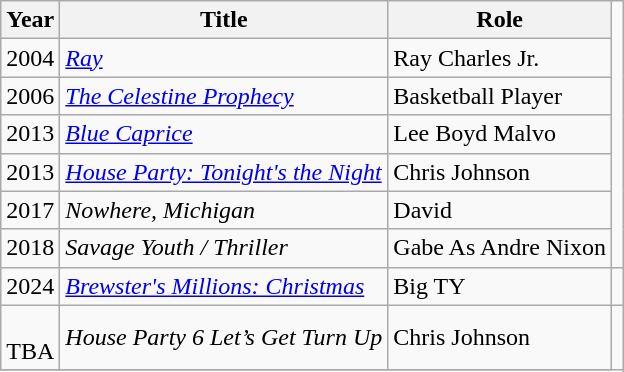<table class="wikitable">
<tr>
<th>Year</th>
<th>Title</th>
<th>Role</th>
</tr>
<tr>
<td>2004</td>
<td><em><a href='#'>Ray</a></em></td>
<td>Ray Charles Jr.</td>
</tr>
<tr>
<td>2006</td>
<td><em><a href='#'>The Celestine Prophecy</a></em></td>
<td>Basketball Player</td>
</tr>
<tr>
<td>2013</td>
<td><em><a href='#'>Blue Caprice</a></em></td>
<td>Lee Boyd Malvo</td>
</tr>
<tr>
<td>2013</td>
<td><em><a href='#'>House Party: Tonight's the Night</a></em></td>
<td>Chris Johnson</td>
</tr>
<tr>
<td>2017</td>
<td><em>Nowhere, Michigan</em></td>
<td>David</td>
</tr>
<tr>
<td>2018</td>
<td><em>Savage Youth /  Thriller</em></td>
<td>Gabe As Andre Nixon</td>
</tr>
<tr>
<td>2024</td>
<td><em><a href='#'>Brewster's Millions: Christmas</a></em></td>
<td>Big TY</td>
<td></td>
</tr>
<tr>
<td><br>TBA</td>
<td><em>House Party 6 Let’s Get Turn Up</em></td>
<td>Chris Johnson</td>
</tr>
<tr>
</tr>
</table>
